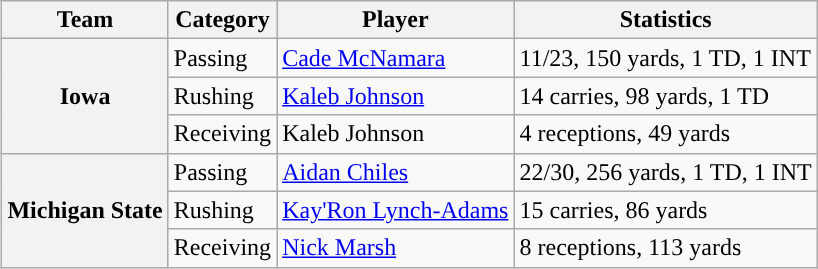<table class="wikitable" style="float:right">
<tr>
<th>Team</th>
<th>Category</th>
<th>Player</th>
<th>Statistics</th>
</tr>
<tr>
<th rowspan=3>Iowa</th>
<td>Passing</td>
<td><a href='#'>Cade McNamara</a></td>
<td>11/23, 150 yards, 1 TD, 1 INT</td>
</tr>
<tr>
<td>Rushing</td>
<td><a href='#'>Kaleb Johnson</a></td>
<td>14 carries, 98 yards, 1 TD</td>
</tr>
<tr>
<td>Receiving</td>
<td>Kaleb Johnson</td>
<td>4 receptions, 49 yards</td>
</tr>
<tr>
<th rowspan=3>Michigan State</th>
<td>Passing</td>
<td><a href='#'>Aidan Chiles</a></td>
<td>22/30, 256 yards, 1 TD, 1 INT</td>
</tr>
<tr>
<td>Rushing</td>
<td><a href='#'>Kay'Ron Lynch-Adams</a></td>
<td>15 carries, 86 yards</td>
</tr>
<tr>
<td>Receiving</td>
<td><a href='#'>Nick Marsh</a></td>
<td>8 receptions, 113 yards</td>
</tr>
</table>
